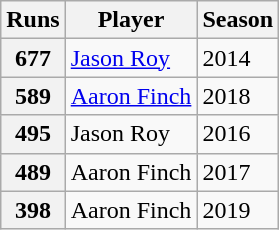<table class="wikitable">
<tr>
<th>Runs</th>
<th>Player</th>
<th>Season</th>
</tr>
<tr>
<th>677</th>
<td> <a href='#'>Jason Roy</a></td>
<td>2014</td>
</tr>
<tr>
<th>589</th>
<td> <a href='#'>Aaron Finch</a></td>
<td>2018</td>
</tr>
<tr>
<th>495</th>
<td> Jason Roy</td>
<td>2016</td>
</tr>
<tr>
<th>489</th>
<td> Aaron Finch</td>
<td>2017</td>
</tr>
<tr>
<th>398</th>
<td> Aaron Finch</td>
<td>2019</td>
</tr>
</table>
